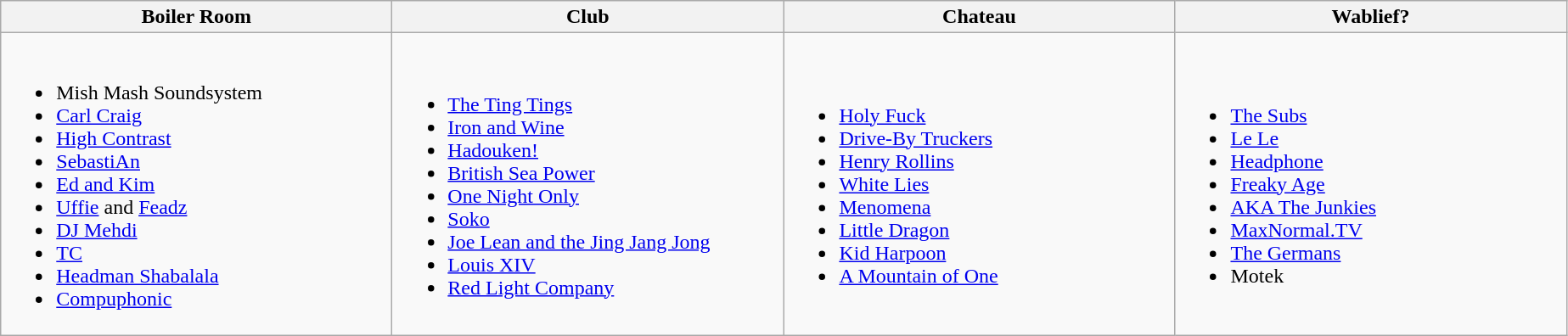<table class="wikitable">
<tr>
<th width="300" rowspan="1">Boiler Room</th>
<th width="300" rowspan="1">Club</th>
<th width="300" rowspan="1">Chateau</th>
<th width="300" rowspan="1">Wablief?</th>
</tr>
<tr>
<td><br><ul><li>Mish Mash Soundsystem</li><li><a href='#'>Carl Craig</a></li><li><a href='#'>High Contrast</a></li><li><a href='#'>SebastiAn</a></li><li><a href='#'>Ed and Kim</a></li><li><a href='#'>Uffie</a> and <a href='#'>Feadz</a></li><li><a href='#'>DJ Mehdi</a></li><li><a href='#'>TC</a></li><li><a href='#'>Headman Shabalala</a></li><li><a href='#'>Compuphonic</a></li></ul></td>
<td><br><ul><li><a href='#'>The Ting Tings</a></li><li><a href='#'>Iron and Wine</a></li><li><a href='#'>Hadouken!</a></li><li><a href='#'>British Sea Power</a></li><li><a href='#'>One Night Only</a></li><li><a href='#'>Soko</a></li><li><a href='#'>Joe Lean and the Jing Jang Jong</a></li><li><a href='#'>Louis XIV</a></li><li><a href='#'>Red Light Company</a></li></ul></td>
<td><br><ul><li><a href='#'>Holy Fuck</a></li><li><a href='#'>Drive-By Truckers</a></li><li><a href='#'>Henry Rollins</a></li><li><a href='#'>White Lies</a></li><li><a href='#'>Menomena</a></li><li><a href='#'>Little Dragon</a></li><li><a href='#'>Kid Harpoon</a></li><li><a href='#'>A Mountain of One</a></li></ul></td>
<td><br><ul><li><a href='#'>The Subs</a></li><li><a href='#'>Le Le</a></li><li><a href='#'>Headphone</a></li><li><a href='#'>Freaky Age</a></li><li><a href='#'>AKA The Junkies</a></li><li><a href='#'>MaxNormal.TV</a></li><li><a href='#'>The Germans</a></li><li>Motek</li></ul></td>
</tr>
</table>
